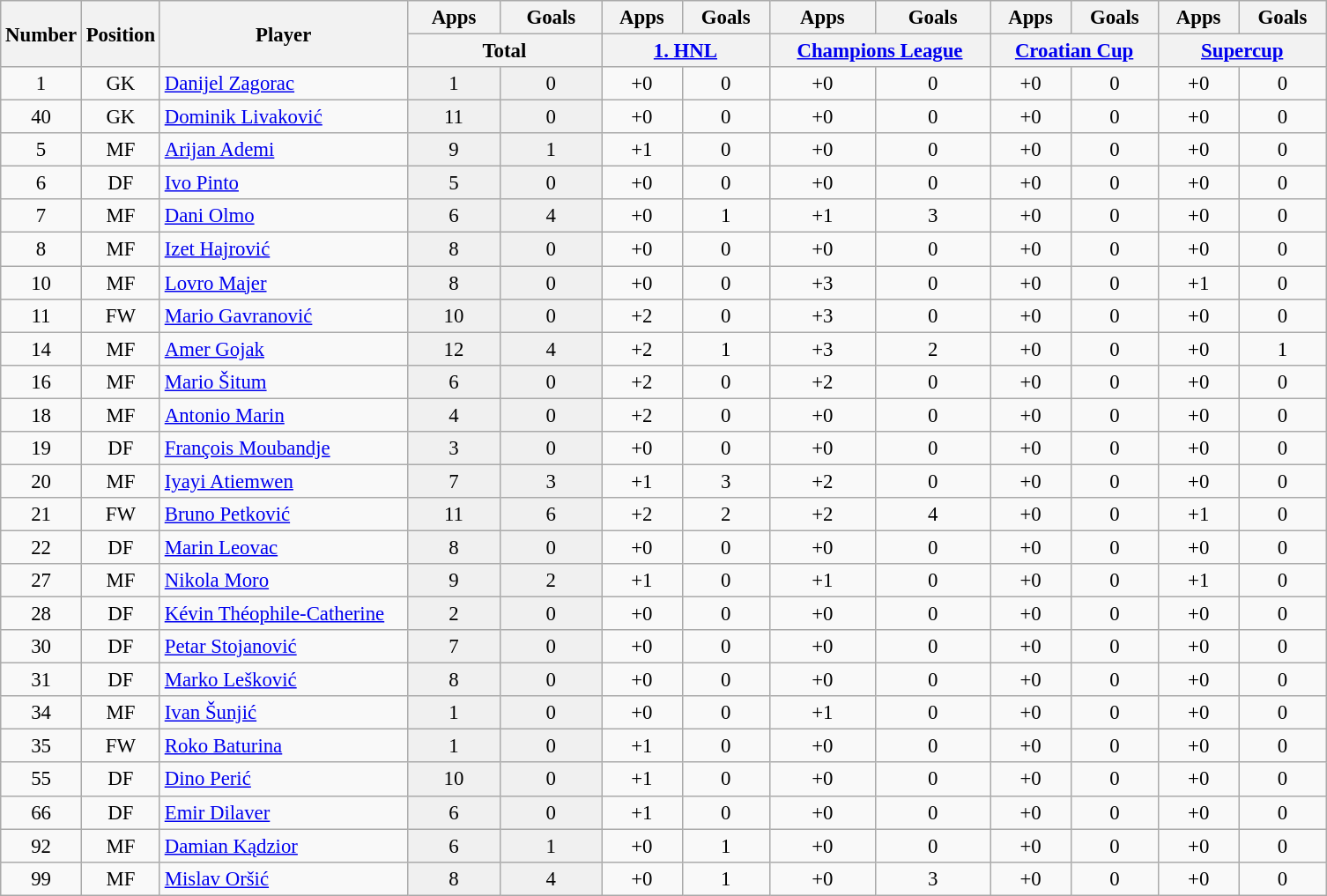<table class="wikitable sortable" style="font-size: 95%; text-align: center;">
<tr>
<th width=40 rowspan="2" align="center">Number</th>
<th width=40 rowspan="2" align="center">Position</th>
<th width=180 rowspan="2" align="center">Player</th>
<th>Apps</th>
<th>Goals</th>
<th>Apps</th>
<th>Goals</th>
<th>Apps</th>
<th>Goals</th>
<th>Apps</th>
<th>Goals</th>
<th>Apps</th>
<th>Goals</th>
</tr>
<tr>
<th class="unsortable" width=140 colspan="2" align="center">Total</th>
<th class="unsortable" width=120 colspan="2" align="center"><a href='#'>1. HNL</a></th>
<th class="unsortable" width=160 colspan="2" align="center"><a href='#'>Champions League</a></th>
<th class="unsortable" width=120 colspan="2" align="center"><a href='#'>Croatian Cup</a></th>
<th class="unsortable" width=120 colspan="2" align="center"><a href='#'>Supercup</a></th>
</tr>
<tr>
<td>1</td>
<td>GK</td>
<td style="text-align:left;"> <a href='#'>Danijel Zagorac</a></td>
<td style="background: #F0F0F0">1</td>
<td style="background: #F0F0F0">0</td>
<td>+0</td>
<td>0</td>
<td>+0</td>
<td>0</td>
<td>+0</td>
<td>0</td>
<td>+0</td>
<td>0</td>
</tr>
<tr>
<td>40</td>
<td>GK</td>
<td style="text-align:left;"> <a href='#'>Dominik Livaković</a></td>
<td style="background: #F0F0F0">11</td>
<td style="background: #F0F0F0">0</td>
<td>+0</td>
<td>0</td>
<td>+0</td>
<td>0</td>
<td>+0</td>
<td>0</td>
<td>+0</td>
<td>0</td>
</tr>
<tr>
<td>5</td>
<td>MF</td>
<td style="text-align:left;"> <a href='#'>Arijan Ademi</a></td>
<td style="background: #F0F0F0">9</td>
<td style="background: #F0F0F0">1</td>
<td>+1</td>
<td>0</td>
<td>+0</td>
<td>0</td>
<td>+0</td>
<td>0</td>
<td>+0</td>
<td>0</td>
</tr>
<tr>
<td>6</td>
<td>DF</td>
<td style="text-align:left;"> <a href='#'>Ivo Pinto</a></td>
<td style="background: #F0F0F0">5</td>
<td style="background: #F0F0F0">0</td>
<td>+0</td>
<td>0</td>
<td>+0</td>
<td>0</td>
<td>+0</td>
<td>0</td>
<td>+0</td>
<td>0</td>
</tr>
<tr>
<td>7</td>
<td>MF</td>
<td style="text-align:left;"> <a href='#'>Dani Olmo</a></td>
<td style="background: #F0F0F0">6</td>
<td style="background: #F0F0F0">4</td>
<td>+0</td>
<td>1</td>
<td>+1</td>
<td>3</td>
<td>+0</td>
<td>0</td>
<td>+0</td>
<td>0</td>
</tr>
<tr>
<td>8</td>
<td>MF</td>
<td style="text-align:left;"> <a href='#'>Izet Hajrović</a></td>
<td style="background: #F0F0F0">8</td>
<td style="background: #F0F0F0">0</td>
<td>+0</td>
<td>0</td>
<td>+0</td>
<td>0</td>
<td>+0</td>
<td>0</td>
<td>+0</td>
<td>0</td>
</tr>
<tr>
<td>10</td>
<td>MF</td>
<td style="text-align:left;"> <a href='#'>Lovro Majer</a></td>
<td style="background: #F0F0F0">8</td>
<td style="background: #F0F0F0">0</td>
<td>+0</td>
<td>0</td>
<td>+3</td>
<td>0</td>
<td>+0</td>
<td>0</td>
<td>+1</td>
<td>0</td>
</tr>
<tr>
<td>11</td>
<td>FW</td>
<td style="text-align:left;"> <a href='#'>Mario Gavranović</a></td>
<td style="background: #F0F0F0">10</td>
<td style="background: #F0F0F0">0</td>
<td>+2</td>
<td>0</td>
<td>+3</td>
<td>0</td>
<td>+0</td>
<td>0</td>
<td>+0</td>
<td>0</td>
</tr>
<tr>
<td>14</td>
<td>MF</td>
<td style="text-align:left;"> <a href='#'>Amer Gojak</a></td>
<td style="background: #F0F0F0">12</td>
<td style="background: #F0F0F0">4</td>
<td>+2</td>
<td>1</td>
<td>+3</td>
<td>2</td>
<td>+0</td>
<td>0</td>
<td>+0</td>
<td>1</td>
</tr>
<tr>
<td>16</td>
<td>MF</td>
<td style="text-align:left;"> <a href='#'>Mario Šitum</a></td>
<td style="background: #F0F0F0">6</td>
<td style="background: #F0F0F0">0</td>
<td>+2</td>
<td>0</td>
<td>+2</td>
<td>0</td>
<td>+0</td>
<td>0</td>
<td>+0</td>
<td>0</td>
</tr>
<tr>
<td>18</td>
<td>MF</td>
<td style="text-align:left;"> <a href='#'>Antonio Marin</a></td>
<td style="background: #F0F0F0">4</td>
<td style="background: #F0F0F0">0</td>
<td>+2</td>
<td>0</td>
<td>+0</td>
<td>0</td>
<td>+0</td>
<td>0</td>
<td>+0</td>
<td>0</td>
</tr>
<tr>
<td>19</td>
<td>DF</td>
<td style="text-align:left;"> <a href='#'>François Moubandje</a></td>
<td style="background: #F0F0F0">3</td>
<td style="background: #F0F0F0">0</td>
<td>+0</td>
<td>0</td>
<td>+0</td>
<td>0</td>
<td>+0</td>
<td>0</td>
<td>+0</td>
<td>0</td>
</tr>
<tr>
<td>20</td>
<td>MF</td>
<td style="text-align:left;"> <a href='#'>Iyayi Atiemwen</a></td>
<td style="background: #F0F0F0">7</td>
<td style="background: #F0F0F0">3</td>
<td>+1</td>
<td>3</td>
<td>+2</td>
<td>0</td>
<td>+0</td>
<td>0</td>
<td>+0</td>
<td>0</td>
</tr>
<tr>
<td>21</td>
<td>FW</td>
<td style="text-align:left;"> <a href='#'>Bruno Petković</a></td>
<td style="background: #F0F0F0">11</td>
<td style="background: #F0F0F0">6</td>
<td>+2</td>
<td>2</td>
<td>+2</td>
<td>4</td>
<td>+0</td>
<td>0</td>
<td>+1</td>
<td>0</td>
</tr>
<tr>
<td>22</td>
<td>DF</td>
<td style="text-align:left;"> <a href='#'>Marin Leovac</a></td>
<td style="background: #F0F0F0">8</td>
<td style="background: #F0F0F0">0</td>
<td>+0</td>
<td>0</td>
<td>+0</td>
<td>0</td>
<td>+0</td>
<td>0</td>
<td>+0</td>
<td>0</td>
</tr>
<tr>
<td>27</td>
<td>MF</td>
<td style="text-align:left;"> <a href='#'>Nikola Moro</a></td>
<td style="background: #F0F0F0">9</td>
<td style="background: #F0F0F0">2</td>
<td>+1</td>
<td>0</td>
<td>+1</td>
<td>0</td>
<td>+0</td>
<td>0</td>
<td>+1</td>
<td>0</td>
</tr>
<tr>
<td>28</td>
<td>DF</td>
<td style="text-align:left;"> <a href='#'>Kévin Théophile-Catherine</a></td>
<td style="background: #F0F0F0">2</td>
<td style="background: #F0F0F0">0</td>
<td>+0</td>
<td>0</td>
<td>+0</td>
<td>0</td>
<td>+0</td>
<td>0</td>
<td>+0</td>
<td>0</td>
</tr>
<tr>
<td>30</td>
<td>DF</td>
<td style="text-align:left;"> <a href='#'>Petar Stojanović</a></td>
<td style="background: #F0F0F0">7</td>
<td style="background: #F0F0F0">0</td>
<td>+0</td>
<td>0</td>
<td>+0</td>
<td>0</td>
<td>+0</td>
<td>0</td>
<td>+0</td>
<td>0</td>
</tr>
<tr>
<td>31</td>
<td>DF</td>
<td style="text-align:left;"> <a href='#'>Marko Lešković</a></td>
<td style="background: #F0F0F0">8</td>
<td style="background: #F0F0F0">0</td>
<td>+0</td>
<td>0</td>
<td>+0</td>
<td>0</td>
<td>+0</td>
<td>0</td>
<td>+0</td>
<td>0</td>
</tr>
<tr>
<td>34</td>
<td>MF</td>
<td style="text-align:left;"> <a href='#'>Ivan Šunjić</a></td>
<td style="background: #F0F0F0">1</td>
<td style="background: #F0F0F0">0</td>
<td>+0</td>
<td>0</td>
<td>+1</td>
<td>0</td>
<td>+0</td>
<td>0</td>
<td>+0</td>
<td>0</td>
</tr>
<tr>
<td>35</td>
<td>FW</td>
<td style="text-align:left;"> <a href='#'>Roko Baturina</a></td>
<td style="background: #F0F0F0">1</td>
<td style="background: #F0F0F0">0</td>
<td>+1</td>
<td>0</td>
<td>+0</td>
<td>0</td>
<td>+0</td>
<td>0</td>
<td>+0</td>
<td>0</td>
</tr>
<tr>
<td>55</td>
<td>DF</td>
<td style="text-align:left;"> <a href='#'>Dino Perić</a></td>
<td style="background: #F0F0F0">10</td>
<td style="background: #F0F0F0">0</td>
<td>+1</td>
<td>0</td>
<td>+0</td>
<td>0</td>
<td>+0</td>
<td>0</td>
<td>+0</td>
<td>0</td>
</tr>
<tr>
<td>66</td>
<td>DF</td>
<td style="text-align:left;"> <a href='#'>Emir Dilaver</a></td>
<td style="background: #F0F0F0">6</td>
<td style="background: #F0F0F0">0</td>
<td>+1</td>
<td>0</td>
<td>+0</td>
<td>0</td>
<td>+0</td>
<td>0</td>
<td>+0</td>
<td>0</td>
</tr>
<tr>
<td>92</td>
<td>MF</td>
<td style="text-align:left;"> <a href='#'>Damian Kądzior</a></td>
<td style="background: #F0F0F0">6</td>
<td style="background: #F0F0F0">1</td>
<td>+0</td>
<td>1</td>
<td>+0</td>
<td>0</td>
<td>+0</td>
<td>0</td>
<td>+0</td>
<td>0</td>
</tr>
<tr>
<td>99</td>
<td>MF</td>
<td style="text-align:left;"> <a href='#'>Mislav Oršić</a></td>
<td style="background: #F0F0F0">8</td>
<td style="background: #F0F0F0">4</td>
<td>+0</td>
<td>1</td>
<td>+0</td>
<td>3</td>
<td>+0</td>
<td>0</td>
<td>+0</td>
<td>0</td>
</tr>
</table>
